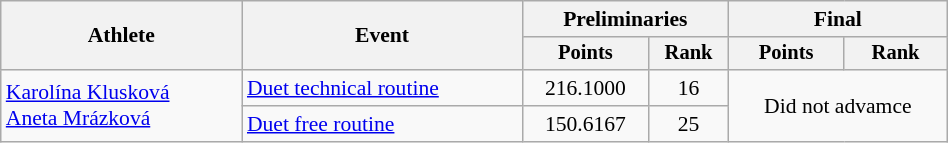<table class="wikitable" style="text-align:center; font-size:90%; width:50%;">
<tr>
<th rowspan="2">Athlete</th>
<th rowspan="2">Event</th>
<th colspan="2">Preliminaries</th>
<th colspan="2">Final</th>
</tr>
<tr style="font-size:95%">
<th>Points</th>
<th>Rank</th>
<th>Points</th>
<th>Rank</th>
</tr>
<tr>
<td align=left rowspan=2><a href='#'>Karolína Klusková</a><br><a href='#'>Aneta Mrázková</a></td>
<td align=left><a href='#'>Duet technical routine</a></td>
<td>216.1000</td>
<td>16</td>
<td colspan=2 rowspan=2>Did not advamce</td>
</tr>
<tr>
<td align=left><a href='#'>Duet free routine</a></td>
<td>150.6167</td>
<td>25</td>
</tr>
</table>
